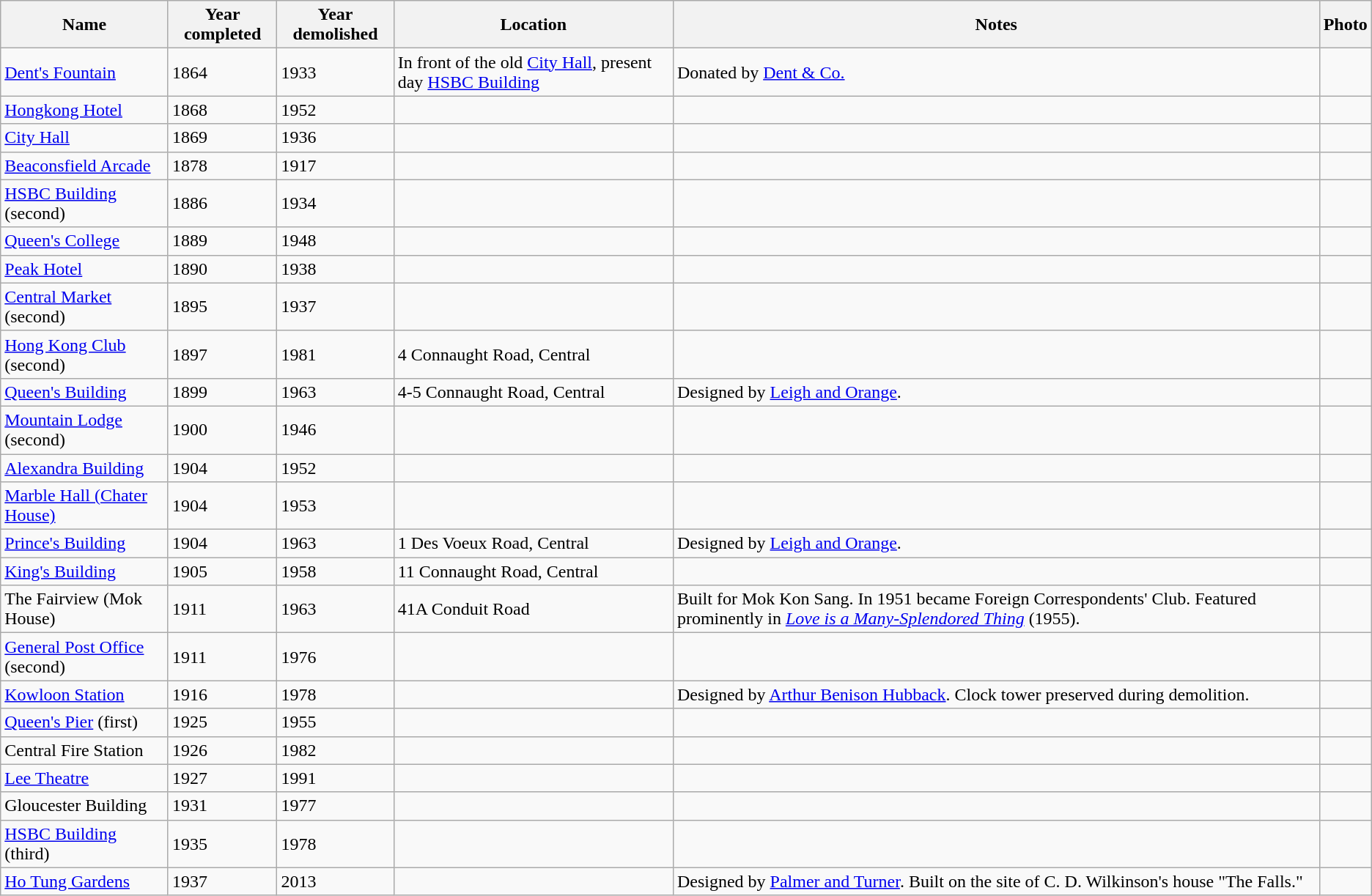<table class="wikitable">
<tr>
<th>Name</th>
<th>Year completed</th>
<th>Year demolished</th>
<th>Location</th>
<th>Notes</th>
<th>Photo</th>
</tr>
<tr>
<td><a href='#'>Dent's Fountain</a></td>
<td>1864</td>
<td>1933</td>
<td>In front of the old <a href='#'>City Hall</a>, present day <a href='#'>HSBC Building</a></td>
<td>Donated by <a href='#'>Dent & Co.</a></td>
<td></td>
</tr>
<tr>
<td><a href='#'>Hongkong Hotel</a></td>
<td>1868</td>
<td>1952</td>
<td></td>
<td></td>
<td></td>
</tr>
<tr>
<td><a href='#'>City Hall</a></td>
<td>1869</td>
<td>1936</td>
<td></td>
<td></td>
<td></td>
</tr>
<tr>
<td><a href='#'>Beaconsfield Arcade</a></td>
<td>1878</td>
<td>1917</td>
<td></td>
<td></td>
<td></td>
</tr>
<tr>
<td><a href='#'>HSBC Building</a> (second)</td>
<td>1886</td>
<td>1934</td>
<td></td>
<td></td>
<td></td>
</tr>
<tr>
<td><a href='#'>Queen's College</a></td>
<td>1889</td>
<td>1948</td>
<td></td>
<td></td>
<td></td>
</tr>
<tr>
<td><a href='#'>Peak Hotel</a></td>
<td>1890</td>
<td>1938</td>
<td></td>
<td></td>
<td></td>
</tr>
<tr>
<td><a href='#'>Central Market</a> (second)</td>
<td>1895</td>
<td>1937</td>
<td></td>
<td></td>
<td></td>
</tr>
<tr>
<td><a href='#'>Hong Kong Club</a> (second)</td>
<td>1897</td>
<td>1981</td>
<td>4 Connaught Road, Central</td>
<td></td>
<td></td>
</tr>
<tr>
<td><a href='#'>Queen's Building</a></td>
<td>1899</td>
<td>1963</td>
<td>4-5 Connaught Road, Central</td>
<td>Designed by <a href='#'>Leigh and Orange</a>.</td>
<td></td>
</tr>
<tr>
<td><a href='#'>Mountain Lodge</a> (second)</td>
<td>1900</td>
<td>1946</td>
<td></td>
<td></td>
<td></td>
</tr>
<tr>
<td><a href='#'>Alexandra Building</a></td>
<td>1904</td>
<td>1952</td>
<td></td>
<td></td>
<td></td>
</tr>
<tr>
<td><a href='#'>Marble Hall (Chater House)</a></td>
<td>1904</td>
<td>1953</td>
<td></td>
<td></td>
<td></td>
</tr>
<tr>
<td><a href='#'>Prince's Building</a></td>
<td>1904</td>
<td>1963</td>
<td>1 Des Voeux Road, Central</td>
<td>Designed by <a href='#'>Leigh and Orange</a>.</td>
<td></td>
</tr>
<tr>
<td><a href='#'>King's Building</a></td>
<td>1905</td>
<td>1958</td>
<td>11 Connaught Road, Central</td>
<td></td>
<td></td>
</tr>
<tr>
<td>The Fairview (Mok House)</td>
<td>1911</td>
<td>1963</td>
<td>41A Conduit Road</td>
<td>Built for Mok Kon Sang. In 1951 became Foreign Correspondents' Club. Featured prominently in <em><a href='#'>Love is a Many-Splendored Thing</a></em> (1955).</td>
<td></td>
</tr>
<tr>
<td><a href='#'>General Post Office</a> (second)</td>
<td>1911</td>
<td>1976</td>
<td></td>
<td></td>
<td></td>
</tr>
<tr>
<td><a href='#'>Kowloon Station</a></td>
<td>1916</td>
<td>1978</td>
<td></td>
<td>Designed by <a href='#'>Arthur Benison Hubback</a>. Clock tower preserved during demolition.</td>
<td></td>
</tr>
<tr>
<td><a href='#'>Queen's Pier</a> (first)</td>
<td>1925</td>
<td>1955</td>
<td></td>
<td></td>
<td></td>
</tr>
<tr>
<td>Central Fire Station</td>
<td>1926</td>
<td>1982</td>
<td></td>
<td></td>
<td></td>
</tr>
<tr>
<td><a href='#'>Lee Theatre</a></td>
<td>1927</td>
<td>1991</td>
<td></td>
<td></td>
<td></td>
</tr>
<tr>
<td>Gloucester Building</td>
<td>1931</td>
<td>1977</td>
<td></td>
<td></td>
<td></td>
</tr>
<tr>
<td><a href='#'>HSBC Building</a> (third)</td>
<td>1935</td>
<td>1978</td>
<td></td>
<td></td>
<td></td>
</tr>
<tr>
<td><a href='#'>Ho Tung Gardens</a></td>
<td>1937</td>
<td>2013</td>
<td></td>
<td>Designed by <a href='#'>Palmer and Turner</a>. Built on the site of C. D. Wilkinson's house "The Falls."</td>
<td></td>
</tr>
</table>
